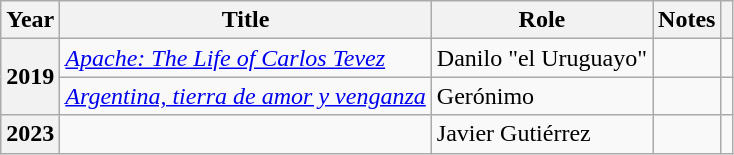<table class="wikitable plainrowheaders sortable">
<tr>
<th scope="col">Year</th>
<th scope="col">Title</th>
<th scope="col" class="unsortable">Role</th>
<th scope="col" class="unsortable">Notes</th>
<th scope="col" class="unsortable"></th>
</tr>
<tr>
<th scope="row" rowspan="2">2019</th>
<td><em><a href='#'>Apache: The Life of Carlos Tevez</a></em></td>
<td>Danilo "el Uruguayo"</td>
<td></td>
<td></td>
</tr>
<tr>
<td><em><a href='#'>Argentina, tierra de amor y venganza</a></em></td>
<td>Gerónimo</td>
<td></td>
<td></td>
</tr>
<tr>
<th scope="row">2023</th>
<td></td>
<td>Javier Gutiérrez</td>
<td></td>
<td></td>
</tr>
</table>
